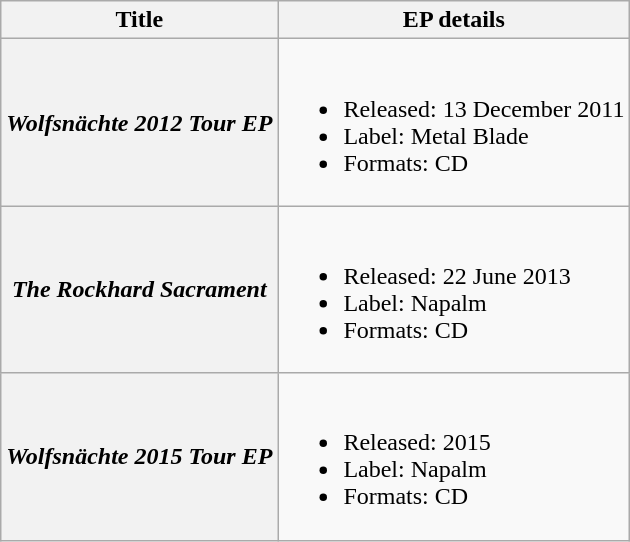<table class="wikitable plainrowheaders">
<tr>
<th>Title</th>
<th>EP details</th>
</tr>
<tr>
<th scope="row"><em>Wolfsnächte 2012 Tour EP</em></th>
<td><br><ul><li>Released: 13 December 2011</li><li>Label: Metal Blade</li><li>Formats: CD</li></ul></td>
</tr>
<tr>
<th scope="row"><em>The Rockhard Sacrament</em></th>
<td><br><ul><li>Released: 22 June 2013</li><li>Label: Napalm</li><li>Formats: CD</li></ul></td>
</tr>
<tr>
<th scope="row"><em>Wolfsnächte 2015 Tour EP</em></th>
<td><br><ul><li>Released: 2015</li><li>Label: Napalm</li><li>Formats: CD</li></ul></td>
</tr>
</table>
